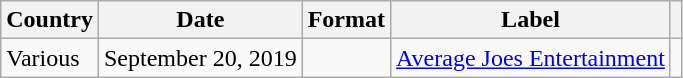<table class="wikitable">
<tr>
<th>Country</th>
<th>Date</th>
<th>Format</th>
<th>Label</th>
<th></th>
</tr>
<tr>
<td>Various</td>
<td>September 20, 2019</td>
<td></td>
<td><a href='#'>Average Joes Entertainment</a></td>
<td></td>
</tr>
</table>
